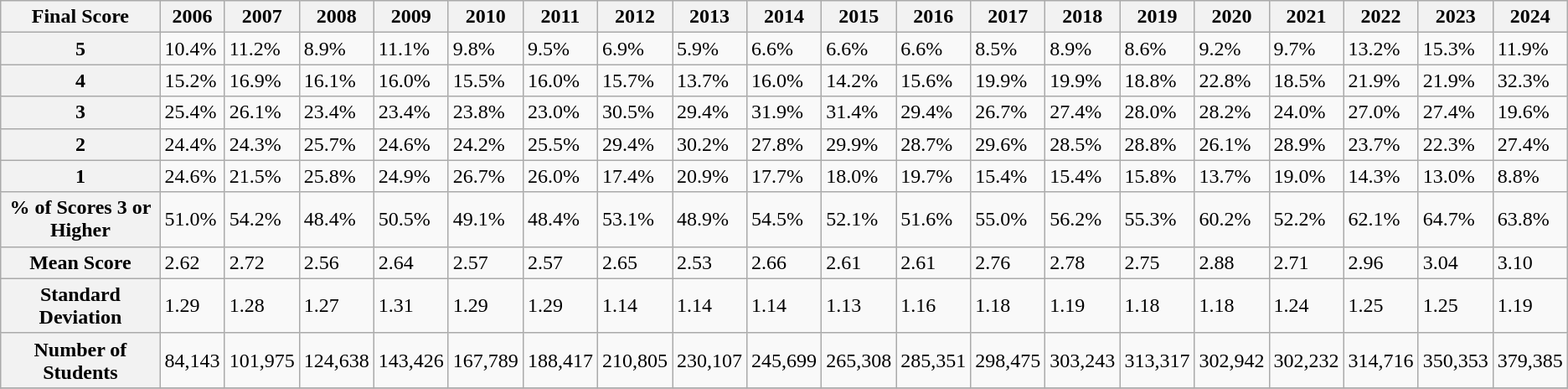<table class="wikitable".>
<tr>
<th>Final Score</th>
<th>2006</th>
<th>2007</th>
<th>2008</th>
<th>2009</th>
<th>2010</th>
<th>2011</th>
<th>2012</th>
<th>2013</th>
<th>2014</th>
<th>2015</th>
<th>2016</th>
<th>2017</th>
<th>2018</th>
<th>2019</th>
<th>2020</th>
<th>2021</th>
<th>2022</th>
<th>2023</th>
<th>2024</th>
</tr>
<tr>
<th>5</th>
<td>10.4%</td>
<td>11.2%</td>
<td>8.9%</td>
<td>11.1%</td>
<td>9.8%</td>
<td>9.5%</td>
<td>6.9%</td>
<td>5.9%</td>
<td>6.6%</td>
<td>6.6%</td>
<td>6.6%</td>
<td>8.5%</td>
<td>8.9%</td>
<td>8.6%</td>
<td>9.2%</td>
<td>9.7%</td>
<td>13.2%</td>
<td>15.3%</td>
<td>11.9%</td>
</tr>
<tr>
<th>4</th>
<td>15.2%</td>
<td>16.9%</td>
<td>16.1%</td>
<td>16.0%</td>
<td>15.5%</td>
<td>16.0%</td>
<td>15.7%</td>
<td>13.7%</td>
<td>16.0%</td>
<td>14.2%</td>
<td>15.6%</td>
<td>19.9%</td>
<td>19.9%</td>
<td>18.8%</td>
<td>22.8%</td>
<td>18.5%</td>
<td>21.9%</td>
<td>21.9%</td>
<td>32.3%</td>
</tr>
<tr>
<th>3</th>
<td>25.4%</td>
<td>26.1%</td>
<td>23.4%</td>
<td>23.4%</td>
<td>23.8%</td>
<td>23.0%</td>
<td>30.5%</td>
<td>29.4%</td>
<td>31.9%</td>
<td>31.4%</td>
<td>29.4%</td>
<td>26.7%</td>
<td>27.4%</td>
<td>28.0%</td>
<td>28.2%</td>
<td>24.0%</td>
<td>27.0%</td>
<td>27.4%</td>
<td>19.6%</td>
</tr>
<tr>
<th>2</th>
<td>24.4%</td>
<td>24.3%</td>
<td>25.7%</td>
<td>24.6%</td>
<td>24.2%</td>
<td>25.5%</td>
<td>29.4%</td>
<td>30.2%</td>
<td>27.8%</td>
<td>29.9%</td>
<td>28.7%</td>
<td>29.6%</td>
<td>28.5%</td>
<td>28.8%</td>
<td>26.1%</td>
<td>28.9%</td>
<td>23.7%</td>
<td>22.3%</td>
<td>27.4%</td>
</tr>
<tr>
<th>1</th>
<td>24.6%</td>
<td>21.5%</td>
<td>25.8%</td>
<td>24.9%</td>
<td>26.7%</td>
<td>26.0%</td>
<td>17.4%</td>
<td>20.9%</td>
<td>17.7%</td>
<td>18.0%</td>
<td>19.7%</td>
<td>15.4%</td>
<td>15.4%</td>
<td>15.8%</td>
<td>13.7%</td>
<td>19.0%</td>
<td>14.3%</td>
<td>13.0%</td>
<td>8.8%</td>
</tr>
<tr>
<th>% of Scores 3 or Higher</th>
<td>51.0%</td>
<td>54.2%</td>
<td>48.4%</td>
<td>50.5%</td>
<td>49.1%</td>
<td>48.4%</td>
<td>53.1%</td>
<td>48.9%</td>
<td>54.5%</td>
<td>52.1%</td>
<td>51.6%</td>
<td>55.0%</td>
<td>56.2%</td>
<td>55.3%</td>
<td>60.2%</td>
<td>52.2%</td>
<td>62.1%</td>
<td>64.7%</td>
<td>63.8%</td>
</tr>
<tr>
<th>Mean Score</th>
<td>2.62</td>
<td>2.72</td>
<td>2.56</td>
<td>2.64</td>
<td>2.57</td>
<td>2.57</td>
<td>2.65</td>
<td>2.53</td>
<td>2.66</td>
<td>2.61</td>
<td>2.61</td>
<td>2.76</td>
<td>2.78</td>
<td>2.75</td>
<td>2.88</td>
<td>2.71</td>
<td>2.96</td>
<td>3.04</td>
<td>3.10</td>
</tr>
<tr>
<th>Standard Deviation</th>
<td>1.29</td>
<td>1.28</td>
<td>1.27</td>
<td>1.31</td>
<td>1.29</td>
<td>1.29</td>
<td>1.14</td>
<td>1.14</td>
<td>1.14</td>
<td>1.13</td>
<td>1.16</td>
<td>1.18</td>
<td>1.19</td>
<td>1.18</td>
<td>1.18</td>
<td>1.24</td>
<td>1.25</td>
<td>1.25</td>
<td>1.19</td>
</tr>
<tr>
<th>Number of Students</th>
<td>84,143</td>
<td>101,975</td>
<td>124,638</td>
<td>143,426</td>
<td>167,789</td>
<td>188,417</td>
<td>210,805</td>
<td>230,107</td>
<td>245,699</td>
<td>265,308</td>
<td>285,351</td>
<td>298,475</td>
<td>303,243</td>
<td>313,317</td>
<td>302,942</td>
<td>302,232</td>
<td>314,716</td>
<td>350,353</td>
<td>379,385</td>
</tr>
<tr>
</tr>
</table>
